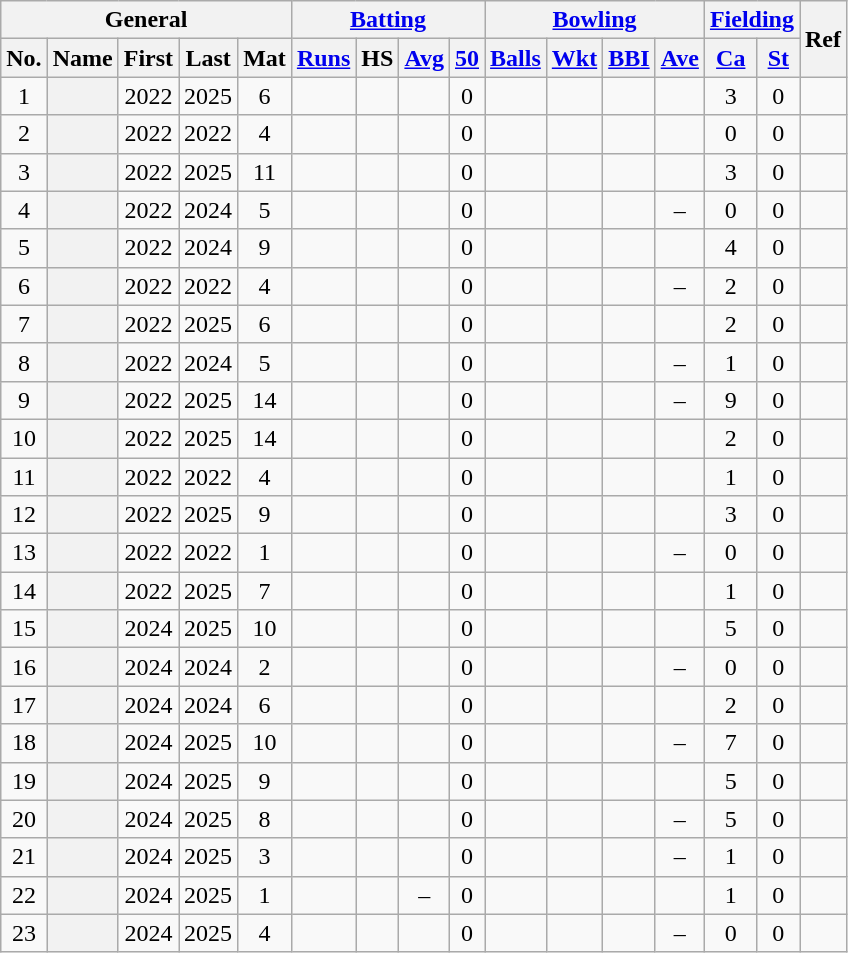<table class="wikitable plainrowheaders sortable">
<tr align="center">
<th scope="col" colspan=5 class="unsortable">General</th>
<th scope="col" colspan=4 class="unsortable"><a href='#'>Batting</a></th>
<th scope="col" colspan=4 class="unsortable"><a href='#'>Bowling</a></th>
<th scope="col" colspan=2 class="unsortable"><a href='#'>Fielding</a></th>
<th scope="col" rowspan=2 class="unsortable">Ref</th>
</tr>
<tr align="center">
<th scope="col">No.</th>
<th scope="col">Name</th>
<th scope="col">First</th>
<th scope="col">Last</th>
<th scope="col">Mat</th>
<th scope="col"><a href='#'>Runs</a></th>
<th scope="col">HS</th>
<th scope="col"><a href='#'>Avg</a></th>
<th scope="col"><a href='#'>50</a></th>
<th scope="col"><a href='#'>Balls</a></th>
<th scope="col"><a href='#'>Wkt</a></th>
<th scope="col"><a href='#'>BBI</a></th>
<th scope="col"><a href='#'>Ave</a></th>
<th scope="col"><a href='#'>Ca</a></th>
<th scope="col"><a href='#'>St</a></th>
</tr>
<tr align="center">
<td>1</td>
<th scope="row" align="left"></th>
<td>2022</td>
<td>2025</td>
<td>6</td>
<td></td>
<td></td>
<td></td>
<td>0</td>
<td></td>
<td></td>
<td></td>
<td></td>
<td>3</td>
<td>0</td>
<td></td>
</tr>
<tr align="center">
<td>2</td>
<th scope="row" align="left"></th>
<td>2022</td>
<td>2022</td>
<td>4</td>
<td></td>
<td></td>
<td></td>
<td>0</td>
<td></td>
<td></td>
<td></td>
<td></td>
<td>0</td>
<td>0</td>
<td></td>
</tr>
<tr align="center">
<td>3</td>
<th scope="row" align="left"></th>
<td>2022</td>
<td>2025</td>
<td>11</td>
<td></td>
<td></td>
<td></td>
<td>0</td>
<td></td>
<td></td>
<td></td>
<td></td>
<td>3</td>
<td>0</td>
<td></td>
</tr>
<tr align="center">
<td>4</td>
<th scope="row" align="left"></th>
<td>2022</td>
<td>2024</td>
<td>5</td>
<td></td>
<td></td>
<td></td>
<td>0</td>
<td></td>
<td></td>
<td></td>
<td>–</td>
<td>0</td>
<td>0</td>
<td></td>
</tr>
<tr align="center">
<td>5</td>
<th scope="row" align="left"></th>
<td>2022</td>
<td>2024</td>
<td>9</td>
<td></td>
<td></td>
<td></td>
<td>0</td>
<td></td>
<td></td>
<td></td>
<td></td>
<td>4</td>
<td>0</td>
<td></td>
</tr>
<tr align="center">
<td>6</td>
<th scope="row" align="left"></th>
<td>2022</td>
<td>2022</td>
<td>4</td>
<td></td>
<td></td>
<td></td>
<td>0</td>
<td></td>
<td></td>
<td></td>
<td>–</td>
<td>2</td>
<td>0</td>
<td></td>
</tr>
<tr align="center">
<td>7</td>
<th scope="row" align="left"></th>
<td>2022</td>
<td>2025</td>
<td>6</td>
<td></td>
<td></td>
<td></td>
<td>0</td>
<td></td>
<td></td>
<td></td>
<td></td>
<td>2</td>
<td>0</td>
<td></td>
</tr>
<tr align="center">
<td>8</td>
<th scope="row" align="left"></th>
<td>2022</td>
<td>2024</td>
<td>5</td>
<td></td>
<td></td>
<td></td>
<td>0</td>
<td></td>
<td></td>
<td></td>
<td>–</td>
<td>1</td>
<td>0</td>
<td></td>
</tr>
<tr align="center">
<td>9</td>
<th scope="row" align="left"></th>
<td>2022</td>
<td>2025</td>
<td>14</td>
<td></td>
<td></td>
<td></td>
<td>0</td>
<td></td>
<td></td>
<td></td>
<td>–</td>
<td>9</td>
<td>0</td>
<td></td>
</tr>
<tr align="center">
<td>10</td>
<th scope="row" align="left"></th>
<td>2022</td>
<td>2025</td>
<td>14</td>
<td></td>
<td></td>
<td></td>
<td>0</td>
<td></td>
<td></td>
<td></td>
<td></td>
<td>2</td>
<td>0</td>
<td></td>
</tr>
<tr align="center">
<td>11</td>
<th scope="row" align="left"></th>
<td>2022</td>
<td>2022</td>
<td>4</td>
<td></td>
<td></td>
<td></td>
<td>0</td>
<td></td>
<td></td>
<td></td>
<td></td>
<td>1</td>
<td>0</td>
<td></td>
</tr>
<tr align="center">
<td>12</td>
<th scope="row" align="left"></th>
<td>2022</td>
<td>2025</td>
<td>9</td>
<td></td>
<td></td>
<td></td>
<td>0</td>
<td></td>
<td></td>
<td></td>
<td></td>
<td>3</td>
<td>0</td>
<td></td>
</tr>
<tr align="center">
<td>13</td>
<th scope="row" align="left"></th>
<td>2022</td>
<td>2022</td>
<td>1</td>
<td></td>
<td></td>
<td></td>
<td>0</td>
<td></td>
<td></td>
<td></td>
<td>–</td>
<td>0</td>
<td>0</td>
<td></td>
</tr>
<tr align="center">
<td>14</td>
<th scope="row" align="left"></th>
<td>2022</td>
<td>2025</td>
<td>7</td>
<td></td>
<td></td>
<td></td>
<td>0</td>
<td></td>
<td></td>
<td></td>
<td></td>
<td>1</td>
<td>0</td>
<td></td>
</tr>
<tr align="center">
<td>15</td>
<th scope="row" align="left"></th>
<td>2024</td>
<td>2025</td>
<td>10</td>
<td></td>
<td></td>
<td></td>
<td>0</td>
<td></td>
<td></td>
<td></td>
<td></td>
<td>5</td>
<td>0</td>
<td></td>
</tr>
<tr align="center">
<td>16</td>
<th scope="row" align="left"></th>
<td>2024</td>
<td>2024</td>
<td>2</td>
<td></td>
<td></td>
<td></td>
<td>0</td>
<td></td>
<td></td>
<td></td>
<td>–</td>
<td>0</td>
<td>0</td>
<td></td>
</tr>
<tr align="center">
<td>17</td>
<th scope="row" align="left"></th>
<td>2024</td>
<td>2024</td>
<td>6</td>
<td></td>
<td></td>
<td></td>
<td>0</td>
<td></td>
<td></td>
<td></td>
<td></td>
<td>2</td>
<td>0</td>
<td></td>
</tr>
<tr align="center">
<td>18</td>
<th scope="row" align="left"></th>
<td>2024</td>
<td>2025</td>
<td>10</td>
<td></td>
<td></td>
<td></td>
<td>0</td>
<td></td>
<td></td>
<td></td>
<td>–</td>
<td>7</td>
<td>0</td>
<td></td>
</tr>
<tr align="center">
<td>19</td>
<th scope="row" align="left"></th>
<td>2024</td>
<td>2025</td>
<td>9</td>
<td></td>
<td></td>
<td></td>
<td>0</td>
<td></td>
<td></td>
<td></td>
<td></td>
<td>5</td>
<td>0</td>
<td></td>
</tr>
<tr align="center">
<td>20</td>
<th scope="row" align="left"></th>
<td>2024</td>
<td>2025</td>
<td>8</td>
<td></td>
<td></td>
<td></td>
<td>0</td>
<td></td>
<td></td>
<td></td>
<td>–</td>
<td>5</td>
<td>0</td>
<td></td>
</tr>
<tr align="center">
<td>21</td>
<th scope="row" align="left"></th>
<td>2024</td>
<td>2025</td>
<td>3</td>
<td></td>
<td></td>
<td></td>
<td>0</td>
<td></td>
<td></td>
<td></td>
<td>–</td>
<td>1</td>
<td>0</td>
<td></td>
</tr>
<tr align="center">
<td>22</td>
<th scope="row" align="left"></th>
<td>2024</td>
<td>2025</td>
<td>1</td>
<td></td>
<td></td>
<td>–</td>
<td>0</td>
<td></td>
<td></td>
<td></td>
<td></td>
<td>1</td>
<td>0</td>
<td></td>
</tr>
<tr align="center">
<td>23</td>
<th scope="row" align="left"></th>
<td>2024</td>
<td>2025</td>
<td>4</td>
<td></td>
<td></td>
<td></td>
<td>0</td>
<td></td>
<td></td>
<td></td>
<td>–</td>
<td>0</td>
<td>0</td>
<td></td>
</tr>
</table>
